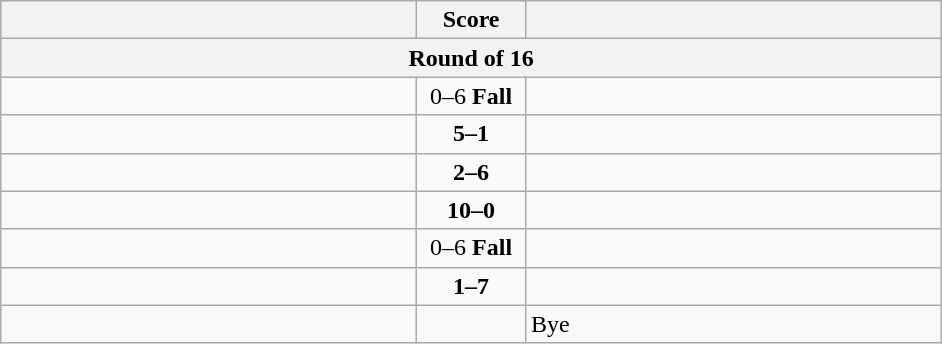<table class="wikitable" style="text-align: left;">
<tr>
<th align="right" width="270"></th>
<th width="65">Score</th>
<th align="left" width="270"></th>
</tr>
<tr>
<th colspan="3">Round of 16</th>
</tr>
<tr>
<td></td>
<td align=center>0–6 <strong>Fall</strong></td>
<td><strong></strong></td>
</tr>
<tr>
<td><strong></strong></td>
<td align=center><strong>5–1</strong></td>
<td></td>
</tr>
<tr>
<td></td>
<td align=center><strong>2–6</strong></td>
<td><strong></strong></td>
</tr>
<tr>
<td><strong></strong></td>
<td align=center><strong>10–0</strong></td>
<td></td>
</tr>
<tr>
<td></td>
<td align=center>0–6 <strong>Fall</strong></td>
<td><strong></strong></td>
</tr>
<tr>
<td></td>
<td align=center><strong>1–7</strong></td>
<td><strong></strong></td>
</tr>
<tr>
<td><strong></strong></td>
<td align="center"></td>
<td>Bye</td>
</tr>
</table>
